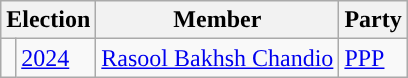<table class="wikitable">
<tr>
<th colspan="2">Election</th>
<th>Member</th>
<th>Party</th>
</tr>
<tr>
<td style="background-color: "></td>
<td><a href='#'>2024</a></td>
<td><a href='#'>Rasool Bakhsh Chandio</a></td>
<td><a href='#'>PPP</a></td>
</tr>
</table>
